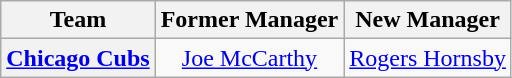<table class="wikitable plainrowheaders" style="text-align:center;">
<tr>
<th>Team</th>
<th>Former Manager</th>
<th>New Manager</th>
</tr>
<tr>
<th scope="row" style="text-align:center;"><a href='#'>Chicago Cubs</a></th>
<td><a href='#'>Joe McCarthy</a></td>
<td><a href='#'>Rogers Hornsby</a></td>
</tr>
</table>
